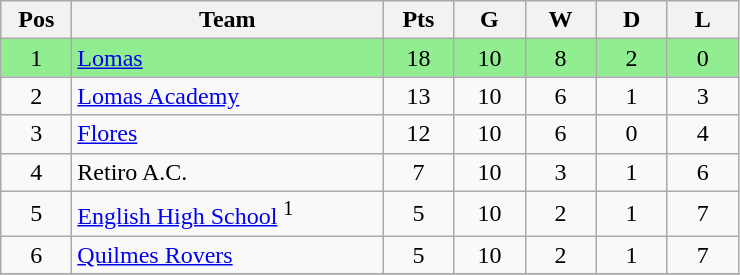<table class="wikitable" style="text-align:center">
<tr>
<th width=40px>Pos</th>
<th width=200px>Team</th>
<th width=40px>Pts</th>
<th width=40px>G</th>
<th width=40px>W</th>
<th width=40px>D</th>
<th width=40px>L</th>
</tr>
<tr bgcolor="lightgreen">
<td>1</td>
<td align=left><a href='#'>Lomas</a></td>
<td>18</td>
<td>10</td>
<td>8</td>
<td>2</td>
<td>0</td>
</tr>
<tr>
<td>2</td>
<td align=left><a href='#'>Lomas Academy</a></td>
<td>13</td>
<td>10</td>
<td>6</td>
<td>1</td>
<td>3</td>
</tr>
<tr>
<td>3</td>
<td align=left><a href='#'>Flores</a></td>
<td>12</td>
<td>10</td>
<td>6</td>
<td>0</td>
<td>4</td>
</tr>
<tr>
<td>4</td>
<td align=left>Retiro A.C.</td>
<td>7</td>
<td>10</td>
<td>3</td>
<td>1</td>
<td>6</td>
</tr>
<tr>
<td>5</td>
<td align=left><a href='#'>English High School</a> <sup>1</sup></td>
<td>5</td>
<td>10</td>
<td>2</td>
<td>1</td>
<td>7</td>
</tr>
<tr>
<td>6</td>
<td align=left><a href='#'>Quilmes Rovers</a></td>
<td>5</td>
<td>10</td>
<td>2</td>
<td>1</td>
<td>7</td>
</tr>
<tr>
</tr>
</table>
